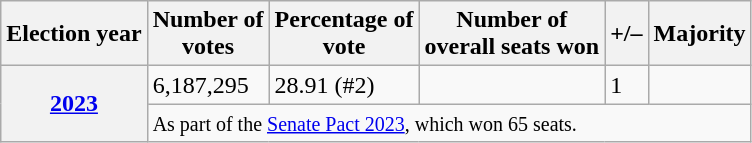<table class=wikitable>
<tr>
<th>Election year</th>
<th>Number of<br>votes</th>
<th>Percentage of<br>vote</th>
<th>Number of<br>overall seats won</th>
<th>+/–</th>
<th>Majority</th>
</tr>
<tr>
<th rowspan="2"><a href='#'>2023</a></th>
<td>6,187,295</td>
<td>28.91 (#2)</td>
<td></td>
<td>1</td>
<td></td>
</tr>
<tr>
<td colspan="5"><small>As part of the <a href='#'>Senate Pact 2023</a>, which won 65 seats.</small></td>
</tr>
</table>
